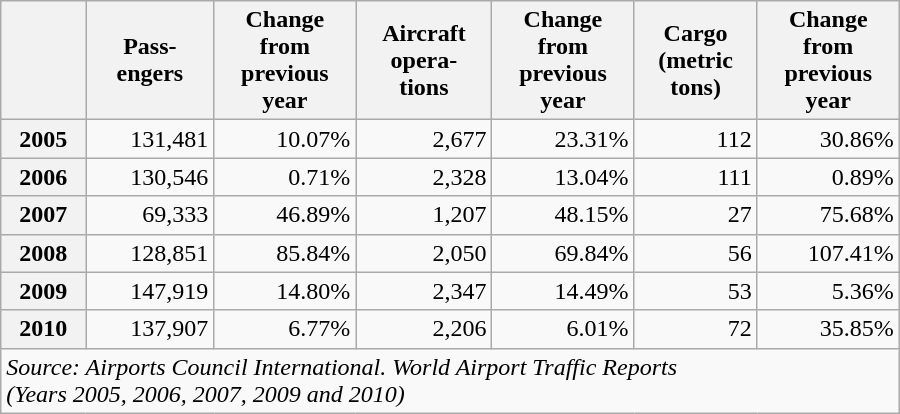<table class="wikitable" style="text-align:right; width:600px">
<tr>
<th style="width:20px"></th>
<th style="width:20px">Pass-<br>engers</th>
<th style="width:20px">Change from previous year</th>
<th style="width:20px">Aircraft opera-<br>tions</th>
<th style="width:20px">Change from previous year</th>
<th style="width:20px">Cargo<br>(metric tons)</th>
<th style="width:20px">Change from previous year</th>
</tr>
<tr>
<th>2005</th>
<td>131,481</td>
<td> 10.07%</td>
<td>2,677</td>
<td> 23.31%</td>
<td>112</td>
<td> 30.86%</td>
</tr>
<tr>
<th>2006</th>
<td>130,546</td>
<td> 0.71%</td>
<td>2,328</td>
<td> 13.04%</td>
<td>111</td>
<td> 0.89%</td>
</tr>
<tr>
<th>2007</th>
<td>69,333</td>
<td> 46.89%</td>
<td>1,207</td>
<td> 48.15%</td>
<td>27</td>
<td> 75.68%</td>
</tr>
<tr>
<th>2008</th>
<td>128,851</td>
<td> 85.84%</td>
<td>2,050</td>
<td> 69.84%</td>
<td>56</td>
<td>107.41%</td>
</tr>
<tr>
<th>2009</th>
<td>147,919</td>
<td> 14.80%</td>
<td>2,347</td>
<td> 14.49%</td>
<td>53</td>
<td> 5.36%</td>
</tr>
<tr>
<th>2010</th>
<td>137,907</td>
<td> 6.77%</td>
<td>2,206</td>
<td> 6.01%</td>
<td>72</td>
<td> 35.85%</td>
</tr>
<tr>
<td colspan="7" style="text-align:left;"><em>Source: Airports Council International. World Airport Traffic Reports<br>(Years 2005, 2006, 2007, 2009 and 2010)</em></td>
</tr>
</table>
